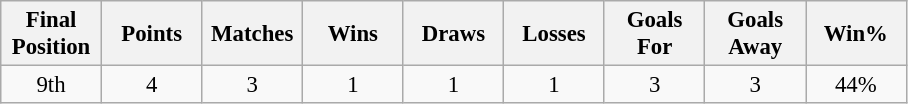<table class="wikitable" style="font-size: 95%; text-align: center;">
<tr>
<th width=60>Final Position</th>
<th width=60>Points</th>
<th width=60>Matches</th>
<th width=60>Wins</th>
<th width=60>Draws</th>
<th width=60>Losses</th>
<th width=60>Goals For</th>
<th width=60>Goals Away</th>
<th width=60>Win%</th>
</tr>
<tr>
<td>9th</td>
<td>4</td>
<td>3</td>
<td>1</td>
<td>1</td>
<td>1</td>
<td>3</td>
<td>3</td>
<td>44%</td>
</tr>
</table>
